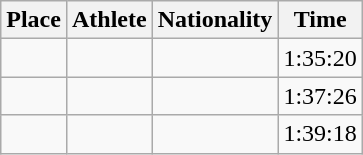<table class="wikitable sortable">
<tr>
<th scope="col">Place</th>
<th scope="col">Athlete</th>
<th scope="col">Nationality</th>
<th scope="col">Time</th>
</tr>
<tr>
<td></td>
<td></td>
<td></td>
<td>1:35:20</td>
</tr>
<tr>
<td></td>
<td></td>
<td></td>
<td>1:37:26</td>
</tr>
<tr>
<td></td>
<td></td>
<td></td>
<td>1:39:18</td>
</tr>
</table>
